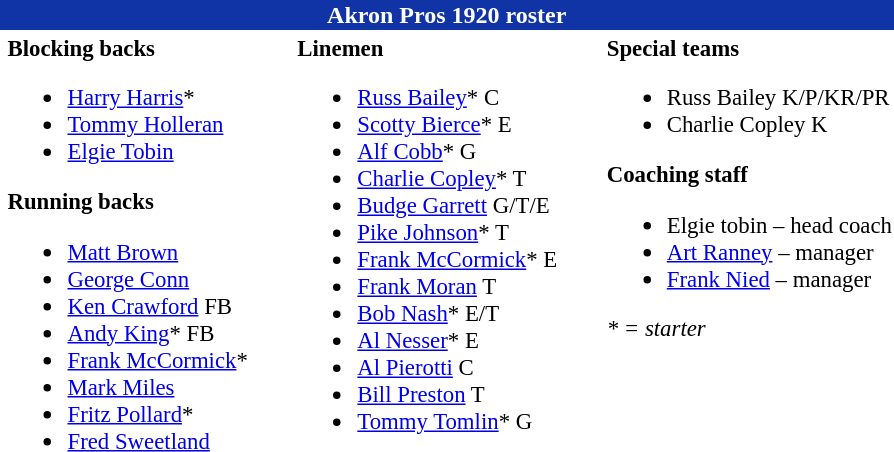<table class="toccolours" style="text-align: left;">
<tr>
<th colspan="9" style="background:#1034a6; color:white; text-align:center;"><strong>Akron Pros 1920 roster</strong></th>
</tr>
<tr>
<td></td>
<td style="font-size:95%; vertical-align:top;"><strong>Blocking backs</strong><br><ul><li><a href='#'>Harry Harris</a>*</li><li><a href='#'>Tommy Holleran</a></li><li><a href='#'>Elgie Tobin</a></li></ul><strong>Running backs</strong><ul><li><a href='#'>Matt Brown</a></li><li><a href='#'>George Conn</a></li><li><a href='#'>Ken Crawford</a> FB</li><li><a href='#'>Andy King</a>* FB</li><li><a href='#'>Frank McCormick</a>*</li><li><a href='#'>Mark Miles</a></li><li><a href='#'>Fritz Pollard</a>*</li><li><a href='#'>Fred Sweetland</a></li></ul></td>
<td style="width: 25px;"></td>
<td style="font-size:95%; vertical-align:top;"><strong>Linemen</strong><br><ul><li><a href='#'>Russ Bailey</a>* C</li><li><a href='#'>Scotty Bierce</a>* E</li><li><a href='#'>Alf Cobb</a>* G</li><li><a href='#'>Charlie Copley</a>* T</li><li><a href='#'>Budge Garrett</a> G/T/E</li><li><a href='#'>Pike Johnson</a>* T</li><li><a href='#'>Frank McCormick</a>* E</li><li><a href='#'>Frank Moran</a> T</li><li><a href='#'>Bob Nash</a>* E/T</li><li><a href='#'>Al Nesser</a>* E</li><li><a href='#'>Al Pierotti</a> C</li><li><a href='#'>Bill Preston</a> T</li><li><a href='#'>Tommy Tomlin</a>* G</li></ul></td>
<td style="width: 25px;"></td>
<td style="font-size:95%; vertical-align:top;"><strong>Special teams</strong><br><ul><li>Russ Bailey K/P/KR/PR</li><li>Charlie Copley K</li></ul><strong>Coaching staff</strong><ul><li>Elgie tobin – head coach</li><li><a href='#'>Art Ranney</a> – manager</li><li><a href='#'>Frank Nied</a> – manager</li></ul><em>* = starter</em></td>
</tr>
</table>
